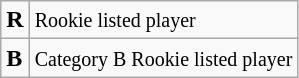<table class="wikitable">
<tr>
<td><span><strong>R</strong></span></td>
<td><small>Rookie listed player</small></td>
</tr>
<tr>
<td><span><strong>B</strong></span></td>
<td><small>Category B Rookie listed player</small></td>
</tr>
</table>
